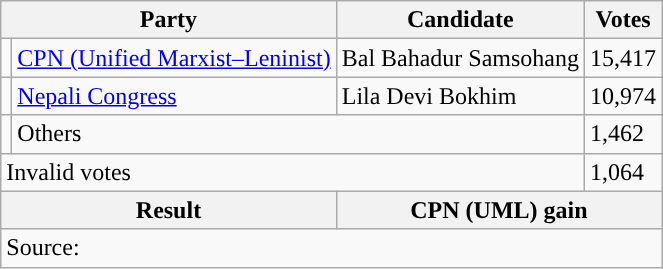<table class="wikitable">
<tr>
<th colspan="2">Party</th>
<th>Candidate</th>
<th>Votes</th>
</tr>
<tr>
<td style="background-color:"></td>
<td><a href='#'>CPN (Unified Marxist–Leninist)</a></td>
<td>Bal Bahadur Samsohang</td>
<td>15,417</td>
</tr>
<tr>
<td style="background-color:"></td>
<td><a href='#'>Nepali Congress</a></td>
<td>Lila Devi Bokhim</td>
<td>10,974</td>
</tr>
<tr>
<td></td>
<td colspan="2">Others</td>
<td>1,462</td>
</tr>
<tr>
<td colspan="3">Invalid votes</td>
<td>1,064</td>
</tr>
<tr>
<th colspan="2">Result</th>
<th colspan="2">CPN (UML) gain</th>
</tr>
<tr>
<td colspan="4">Source: </td>
</tr>
</table>
